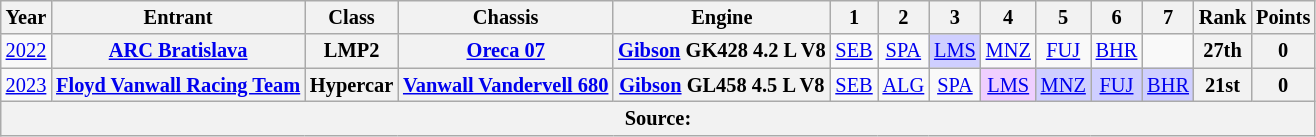<table class="wikitable" style="text-align:center; font-size:85%">
<tr>
<th>Year</th>
<th>Entrant</th>
<th>Class</th>
<th>Chassis</th>
<th>Engine</th>
<th>1</th>
<th>2</th>
<th>3</th>
<th>4</th>
<th>5</th>
<th>6</th>
<th>7</th>
<th>Rank</th>
<th>Points</th>
</tr>
<tr>
<td><a href='#'>2022</a></td>
<th nowrap><a href='#'>ARC Bratislava</a></th>
<th>LMP2</th>
<th nowrap><a href='#'>Oreca 07</a></th>
<th nowrap><a href='#'>Gibson</a> GK428 4.2 L V8</th>
<td><a href='#'>SEB</a></td>
<td><a href='#'>SPA</a></td>
<td style="background:#CFCFFF;"><a href='#'>LMS</a><br></td>
<td><a href='#'>MNZ</a></td>
<td><a href='#'>FUJ</a></td>
<td><a href='#'>BHR</a></td>
<td></td>
<th>27th</th>
<th>0</th>
</tr>
<tr>
<td><a href='#'>2023</a></td>
<th nowrap><a href='#'>Floyd Vanwall Racing Team</a></th>
<th>Hypercar</th>
<th nowrap><a href='#'>Vanwall Vandervell 680</a></th>
<th nowrap><a href='#'>Gibson</a> GL458 4.5 L V8</th>
<td><a href='#'>SEB</a><br></td>
<td><a href='#'>ALG</a><br></td>
<td><a href='#'>SPA</a><br></td>
<td style="background:#EFCFFF;"><a href='#'>LMS</a><br></td>
<td style="background:#CFCFFF;"><a href='#'>MNZ</a><br></td>
<td style="background:#CFCFFF;"><a href='#'>FUJ</a><br></td>
<td style="background:#CFCFFF;"><a href='#'>BHR</a><br></td>
<th>21st</th>
<th>0</th>
</tr>
<tr>
<th colspan="14">Source:</th>
</tr>
</table>
